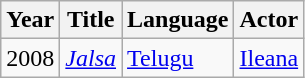<table class="wikitable sortable">
<tr>
<th>Year</th>
<th>Title</th>
<th>Language</th>
<th>Actor</th>
</tr>
<tr>
<td>2008</td>
<td><em><a href='#'>Jalsa</a></em></td>
<td><a href='#'>Telugu</a></td>
<td><a href='#'>Ileana</a></td>
</tr>
</table>
